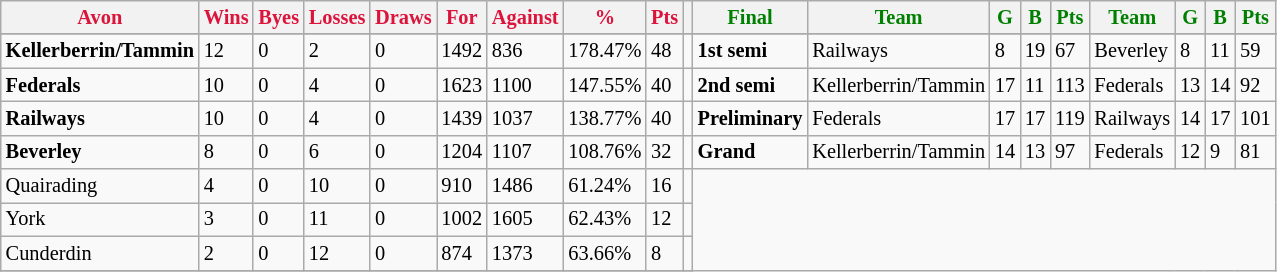<table style="font-size: 85%; text-align: left;" class="wikitable">
<tr>
<th style="color:crimson">Avon</th>
<th style="color:crimson">Wins</th>
<th style="color:crimson">Byes</th>
<th style="color:crimson">Losses</th>
<th style="color:crimson">Draws</th>
<th style="color:crimson">For</th>
<th style="color:crimson">Against</th>
<th style="color:crimson">%</th>
<th style="color:crimson">Pts</th>
<th></th>
<th style="color:green">Final</th>
<th style="color:green">Team</th>
<th style="color:green">G</th>
<th style="color:green">B</th>
<th style="color:green">Pts</th>
<th style="color:green">Team</th>
<th style="color:green">G</th>
<th style="color:green">B</th>
<th style="color:green">Pts</th>
</tr>
<tr>
</tr>
<tr>
</tr>
<tr>
<td><strong>	Kellerberrin/Tammin	</strong></td>
<td>12</td>
<td>0</td>
<td>2</td>
<td>0</td>
<td>1492</td>
<td>836</td>
<td>178.47%</td>
<td>48</td>
<td></td>
<td><strong>1st semi</strong></td>
<td>Railways</td>
<td>8</td>
<td>19</td>
<td>67</td>
<td>Beverley</td>
<td>8</td>
<td>11</td>
<td>59</td>
</tr>
<tr>
<td><strong>	Federals	</strong></td>
<td>10</td>
<td>0</td>
<td>4</td>
<td>0</td>
<td>1623</td>
<td>1100</td>
<td>147.55%</td>
<td>40</td>
<td></td>
<td><strong>2nd semi</strong></td>
<td>Kellerberrin/Tammin</td>
<td>17</td>
<td>11</td>
<td>113</td>
<td>Federals</td>
<td>13</td>
<td>14</td>
<td>92</td>
</tr>
<tr>
<td><strong>	Railways	</strong></td>
<td>10</td>
<td>0</td>
<td>4</td>
<td>0</td>
<td>1439</td>
<td>1037</td>
<td>138.77%</td>
<td>40</td>
<td></td>
<td><strong>Preliminary</strong></td>
<td>Federals</td>
<td>17</td>
<td>17</td>
<td>119</td>
<td>Railways</td>
<td>14</td>
<td>17</td>
<td>101</td>
</tr>
<tr>
<td><strong>	Beverley	</strong></td>
<td>8</td>
<td>0</td>
<td>6</td>
<td>0</td>
<td>1204</td>
<td>1107</td>
<td>108.76%</td>
<td>32</td>
<td></td>
<td><strong>Grand</strong></td>
<td>Kellerberrin/Tammin</td>
<td>14</td>
<td>13</td>
<td>97</td>
<td>Federals</td>
<td>12</td>
<td>9</td>
<td>81</td>
</tr>
<tr>
<td>Quairading</td>
<td>4</td>
<td>0</td>
<td>10</td>
<td>0</td>
<td>910</td>
<td>1486</td>
<td>61.24%</td>
<td>16</td>
<td></td>
</tr>
<tr>
<td>York</td>
<td>3</td>
<td>0</td>
<td>11</td>
<td>0</td>
<td>1002</td>
<td>1605</td>
<td>62.43%</td>
<td>12</td>
<td></td>
</tr>
<tr>
<td>Cunderdin</td>
<td>2</td>
<td>0</td>
<td>12</td>
<td>0</td>
<td>874</td>
<td>1373</td>
<td>63.66%</td>
<td>8</td>
<td></td>
</tr>
<tr>
</tr>
</table>
